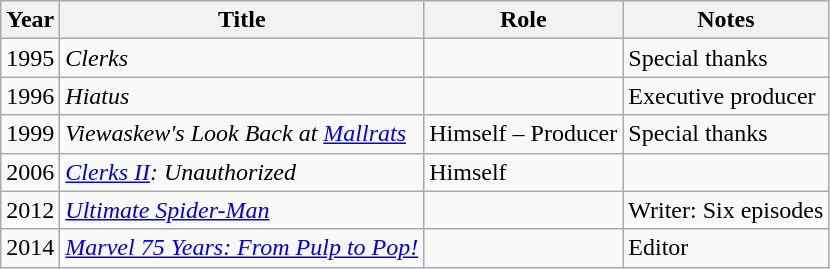<table class="wikitable sortable">
<tr>
<th>Year</th>
<th>Title</th>
<th>Role</th>
<th class="unsortable">Notes</th>
</tr>
<tr>
<td>1995</td>
<td><em>Clerks</em></td>
<td></td>
<td>Special thanks</td>
</tr>
<tr>
<td>1996</td>
<td><em>Hiatus</em></td>
<td></td>
<td>Executive producer</td>
</tr>
<tr>
<td>1999</td>
<td><em>Viewaskew's Look Back at <a href='#'>Mallrats</a></em></td>
<td>Himself – Producer</td>
<td>Special thanks</td>
</tr>
<tr>
<td>2006</td>
<td><em><a href='#'>Clerks II</a>: Unauthorized</em></td>
<td>Himself</td>
<td></td>
</tr>
<tr>
<td>2012</td>
<td><em><a href='#'>Ultimate Spider-Man</a></em></td>
<td></td>
<td>Writer: Six episodes</td>
</tr>
<tr>
<td>2014</td>
<td><em><a href='#'>Marvel 75 Years: From Pulp to Pop!</a></em></td>
<td></td>
<td>Editor</td>
</tr>
</table>
